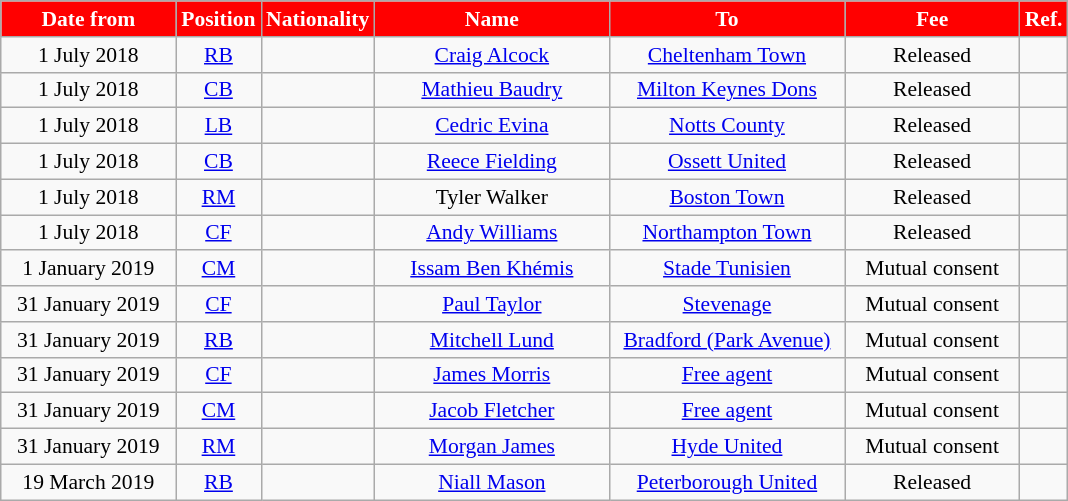<table class="wikitable" style="text-align:center; font-size:90%">
<tr>
<th style="background:#FF0000; color:white; width:110px;">Date from</th>
<th style="background:#FF0000; color:white; width:50px;">Position</th>
<th style="background:#FF0000; color:white; width:50px;">Nationality</th>
<th style="background:#FF0000; color:white; width:150px;">Name</th>
<th style="background:#FF0000; color:white; width:150px;">To</th>
<th style="background:#FF0000; color:white; width:110px;">Fee</th>
<th style="background:#FF0000; color:white; width:25px;">Ref.</th>
</tr>
<tr>
<td>1 July 2018</td>
<td><a href='#'>RB</a></td>
<td></td>
<td><a href='#'>Craig Alcock</a></td>
<td><a href='#'>Cheltenham Town</a></td>
<td>Released</td>
<td></td>
</tr>
<tr>
<td>1 July 2018</td>
<td><a href='#'>CB</a></td>
<td></td>
<td><a href='#'>Mathieu Baudry</a></td>
<td><a href='#'>Milton Keynes Dons</a></td>
<td>Released</td>
<td></td>
</tr>
<tr>
<td>1 July 2018</td>
<td><a href='#'>LB</a></td>
<td></td>
<td><a href='#'>Cedric Evina</a></td>
<td><a href='#'>Notts County</a></td>
<td>Released</td>
<td></td>
</tr>
<tr>
<td>1 July 2018</td>
<td><a href='#'>CB</a></td>
<td></td>
<td><a href='#'>Reece Fielding</a></td>
<td><a href='#'>Ossett United</a></td>
<td>Released</td>
<td></td>
</tr>
<tr>
<td>1 July 2018</td>
<td><a href='#'>RM</a></td>
<td></td>
<td>Tyler Walker</td>
<td><a href='#'>Boston Town</a></td>
<td>Released</td>
<td></td>
</tr>
<tr>
<td>1 July 2018</td>
<td><a href='#'>CF</a></td>
<td></td>
<td><a href='#'>Andy Williams</a></td>
<td><a href='#'>Northampton Town</a></td>
<td>Released</td>
<td></td>
</tr>
<tr>
<td>1 January 2019</td>
<td><a href='#'>CM</a></td>
<td></td>
<td><a href='#'>Issam Ben Khémis</a></td>
<td><a href='#'>Stade Tunisien</a></td>
<td>Mutual consent</td>
<td></td>
</tr>
<tr>
<td>31 January 2019</td>
<td><a href='#'>CF</a></td>
<td></td>
<td><a href='#'>Paul Taylor</a></td>
<td><a href='#'>Stevenage</a></td>
<td>Mutual consent</td>
<td></td>
</tr>
<tr>
<td>31 January 2019</td>
<td><a href='#'>RB</a></td>
<td></td>
<td><a href='#'>Mitchell Lund</a></td>
<td><a href='#'>Bradford (Park Avenue)</a></td>
<td>Mutual consent</td>
<td></td>
</tr>
<tr>
<td>31 January 2019</td>
<td><a href='#'>CF</a></td>
<td></td>
<td><a href='#'>James Morris</a></td>
<td><a href='#'>Free agent</a></td>
<td>Mutual consent</td>
<td></td>
</tr>
<tr>
<td>31 January 2019</td>
<td><a href='#'>CM</a></td>
<td></td>
<td><a href='#'>Jacob Fletcher</a></td>
<td><a href='#'>Free agent</a></td>
<td>Mutual consent</td>
<td></td>
</tr>
<tr>
<td>31 January 2019</td>
<td><a href='#'>RM</a></td>
<td></td>
<td><a href='#'>Morgan James</a></td>
<td><a href='#'>Hyde United</a></td>
<td>Mutual consent</td>
<td></td>
</tr>
<tr>
<td>19 March 2019</td>
<td><a href='#'>RB</a></td>
<td></td>
<td><a href='#'>Niall Mason</a></td>
<td><a href='#'>Peterborough United</a></td>
<td>Released</td>
<td></td>
</tr>
</table>
